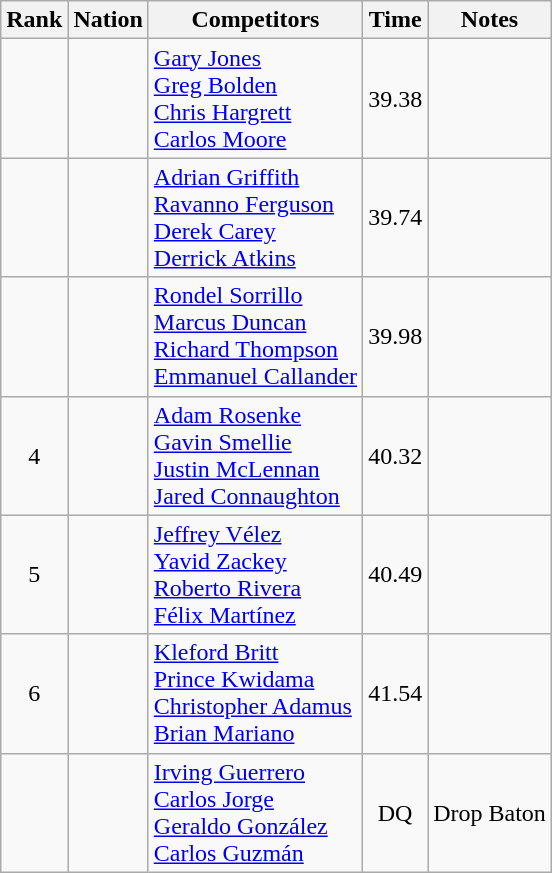<table class="wikitable sortable" style="text-align:center">
<tr>
<th>Rank</th>
<th>Nation</th>
<th>Competitors</th>
<th>Time</th>
<th>Notes</th>
</tr>
<tr>
<td align=center></td>
<td align=left></td>
<td align=left><a href='#'>Gary Jones</a><br><a href='#'>Greg Bolden</a><br><a href='#'>Chris Hargrett</a><br><a href='#'>Carlos Moore</a></td>
<td>39.38</td>
<td></td>
</tr>
<tr>
<td align=center></td>
<td align=left></td>
<td align=left><a href='#'>Adrian Griffith</a><br><a href='#'>Ravanno Ferguson</a><br><a href='#'>Derek Carey</a><br><a href='#'>Derrick Atkins</a></td>
<td>39.74</td>
<td></td>
</tr>
<tr>
<td align=center></td>
<td align=left></td>
<td align=left><a href='#'>Rondel Sorrillo</a><br><a href='#'>Marcus Duncan</a><br><a href='#'>Richard Thompson</a><br><a href='#'>Emmanuel Callander</a></td>
<td>39.98</td>
<td></td>
</tr>
<tr>
<td align=center>4</td>
<td align=left></td>
<td align=left><a href='#'>Adam Rosenke</a><br><a href='#'>Gavin Smellie</a><br><a href='#'>Justin McLennan</a><br><a href='#'>Jared Connaughton</a></td>
<td>40.32</td>
<td></td>
</tr>
<tr>
<td align=center>5</td>
<td align=left></td>
<td align=left><a href='#'>Jeffrey Vélez</a><br><a href='#'>Yavid Zackey</a><br><a href='#'>Roberto Rivera</a><br><a href='#'>Félix Martínez</a></td>
<td>40.49</td>
<td></td>
</tr>
<tr>
<td align=center>6</td>
<td align=left></td>
<td align=left><a href='#'>Kleford Britt</a><br><a href='#'>Prince Kwidama</a><br><a href='#'>Christopher Adamus</a><br><a href='#'>Brian Mariano</a></td>
<td>41.54</td>
<td></td>
</tr>
<tr>
<td align=center></td>
<td align=left></td>
<td align=left><a href='#'>Irving Guerrero</a><br><a href='#'>Carlos Jorge</a><br><a href='#'>Geraldo González</a><br><a href='#'>Carlos Guzmán</a></td>
<td>DQ</td>
<td>Drop Baton</td>
</tr>
</table>
